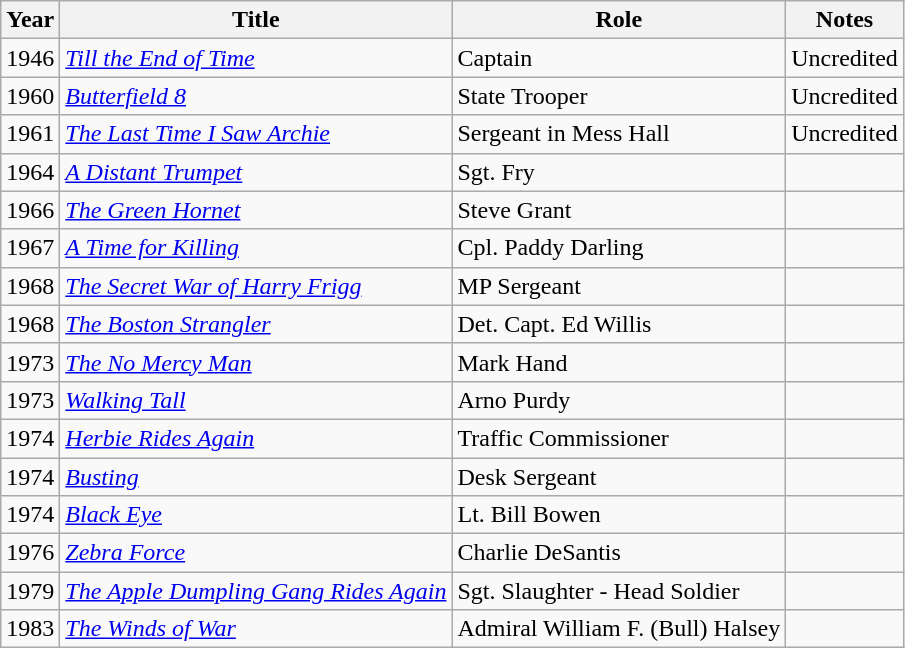<table class="wikitable">
<tr>
<th>Year</th>
<th>Title</th>
<th>Role</th>
<th>Notes</th>
</tr>
<tr>
<td>1946</td>
<td><em><a href='#'>Till the End of Time</a></em></td>
<td>Captain</td>
<td>Uncredited</td>
</tr>
<tr>
<td>1960</td>
<td><em><a href='#'>Butterfield 8</a></em></td>
<td>State Trooper</td>
<td>Uncredited</td>
</tr>
<tr>
<td>1961</td>
<td><em><a href='#'>The Last Time I Saw Archie</a></em></td>
<td>Sergeant in Mess Hall</td>
<td>Uncredited</td>
</tr>
<tr>
<td>1964</td>
<td><em><a href='#'>A Distant Trumpet</a></em></td>
<td>Sgt. Fry</td>
<td></td>
</tr>
<tr>
<td>1966</td>
<td><em><a href='#'>The Green Hornet</a></em></td>
<td>Steve Grant</td>
<td></td>
</tr>
<tr>
<td>1967</td>
<td><em><a href='#'>A Time for Killing</a></em></td>
<td>Cpl. Paddy Darling</td>
<td></td>
</tr>
<tr>
<td>1968</td>
<td><em><a href='#'>The Secret War of Harry Frigg</a></em></td>
<td>MP Sergeant</td>
<td></td>
</tr>
<tr>
<td>1968</td>
<td><em><a href='#'>The Boston Strangler</a></em></td>
<td>Det. Capt. Ed Willis</td>
<td></td>
</tr>
<tr>
<td>1973</td>
<td><em><a href='#'>The No Mercy Man</a></em></td>
<td>Mark Hand</td>
<td></td>
</tr>
<tr>
<td>1973</td>
<td><em><a href='#'>Walking Tall</a></em></td>
<td>Arno Purdy</td>
<td></td>
</tr>
<tr>
<td>1974</td>
<td><em><a href='#'>Herbie Rides Again</a></em></td>
<td>Traffic Commissioner</td>
<td></td>
</tr>
<tr>
<td>1974</td>
<td><em><a href='#'>Busting</a></em></td>
<td>Desk Sergeant</td>
<td></td>
</tr>
<tr>
<td>1974</td>
<td><em><a href='#'>Black Eye</a></em></td>
<td>Lt. Bill Bowen</td>
<td></td>
</tr>
<tr>
<td>1976</td>
<td><em><a href='#'>Zebra Force</a></em></td>
<td>Charlie DeSantis</td>
<td></td>
</tr>
<tr>
<td>1979</td>
<td><em><a href='#'>The Apple Dumpling Gang Rides Again</a></em></td>
<td>Sgt. Slaughter - Head Soldier</td>
<td></td>
</tr>
<tr>
<td>1983</td>
<td><em><a href='#'>The Winds of War</a></em></td>
<td>Admiral William F. (Bull) Halsey</td>
<td></td>
</tr>
</table>
